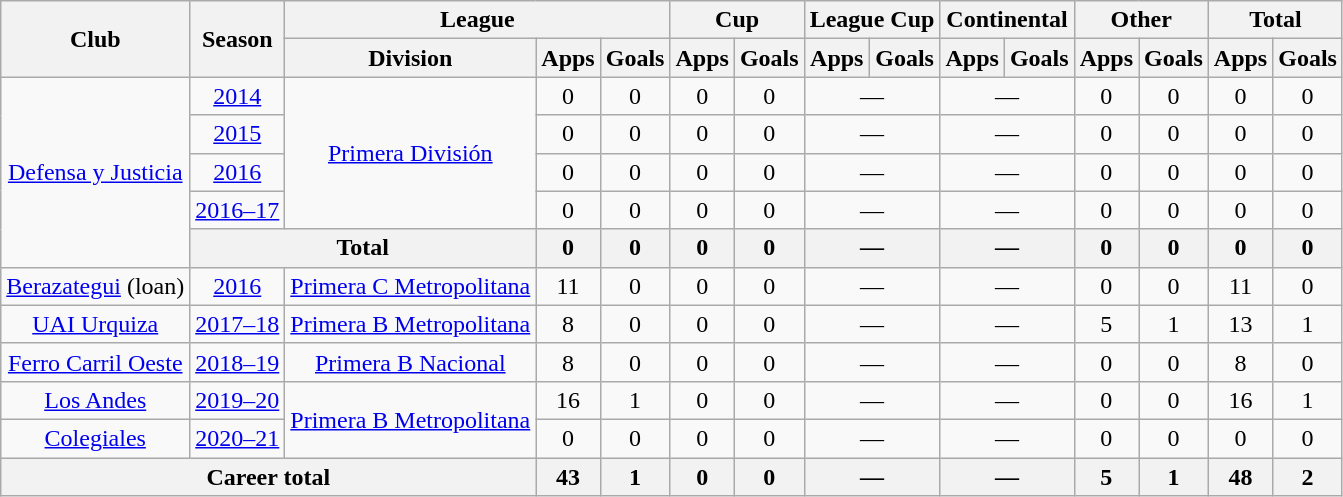<table class="wikitable" style="text-align:center">
<tr>
<th rowspan="2">Club</th>
<th rowspan="2">Season</th>
<th colspan="3">League</th>
<th colspan="2">Cup</th>
<th colspan="2">League Cup</th>
<th colspan="2">Continental</th>
<th colspan="2">Other</th>
<th colspan="2">Total</th>
</tr>
<tr>
<th>Division</th>
<th>Apps</th>
<th>Goals</th>
<th>Apps</th>
<th>Goals</th>
<th>Apps</th>
<th>Goals</th>
<th>Apps</th>
<th>Goals</th>
<th>Apps</th>
<th>Goals</th>
<th>Apps</th>
<th>Goals</th>
</tr>
<tr>
<td rowspan="5"><a href='#'>Defensa y Justicia</a></td>
<td><a href='#'>2014</a></td>
<td rowspan="4"><a href='#'>Primera División</a></td>
<td>0</td>
<td>0</td>
<td>0</td>
<td>0</td>
<td colspan="2">—</td>
<td colspan="2">—</td>
<td>0</td>
<td>0</td>
<td>0</td>
<td>0</td>
</tr>
<tr>
<td><a href='#'>2015</a></td>
<td>0</td>
<td>0</td>
<td>0</td>
<td>0</td>
<td colspan="2">—</td>
<td colspan="2">—</td>
<td>0</td>
<td>0</td>
<td>0</td>
<td>0</td>
</tr>
<tr>
<td><a href='#'>2016</a></td>
<td>0</td>
<td>0</td>
<td>0</td>
<td>0</td>
<td colspan="2">—</td>
<td colspan="2">—</td>
<td>0</td>
<td>0</td>
<td>0</td>
<td>0</td>
</tr>
<tr>
<td><a href='#'>2016–17</a></td>
<td>0</td>
<td>0</td>
<td>0</td>
<td>0</td>
<td colspan="2">—</td>
<td colspan="2">—</td>
<td>0</td>
<td>0</td>
<td>0</td>
<td>0</td>
</tr>
<tr>
<th colspan="2">Total</th>
<th>0</th>
<th>0</th>
<th>0</th>
<th>0</th>
<th colspan="2">—</th>
<th colspan="2">—</th>
<th>0</th>
<th>0</th>
<th>0</th>
<th>0</th>
</tr>
<tr>
<td rowspan="1"><a href='#'>Berazategui</a> (loan)</td>
<td><a href='#'>2016</a></td>
<td rowspan="1"><a href='#'>Primera C Metropolitana</a></td>
<td>11</td>
<td>0</td>
<td>0</td>
<td>0</td>
<td colspan="2">—</td>
<td colspan="2">—</td>
<td>0</td>
<td>0</td>
<td>11</td>
<td>0</td>
</tr>
<tr>
<td rowspan="1"><a href='#'>UAI Urquiza</a></td>
<td><a href='#'>2017–18</a></td>
<td rowspan="1"><a href='#'>Primera B Metropolitana</a></td>
<td>8</td>
<td>0</td>
<td>0</td>
<td>0</td>
<td colspan="2">—</td>
<td colspan="2">—</td>
<td>5</td>
<td>1</td>
<td>13</td>
<td>1</td>
</tr>
<tr>
<td rowspan="1"><a href='#'>Ferro Carril Oeste</a></td>
<td><a href='#'>2018–19</a></td>
<td rowspan="1"><a href='#'>Primera B Nacional</a></td>
<td>8</td>
<td>0</td>
<td>0</td>
<td>0</td>
<td colspan="2">—</td>
<td colspan="2">—</td>
<td>0</td>
<td>0</td>
<td>8</td>
<td>0</td>
</tr>
<tr>
<td rowspan="1"><a href='#'>Los Andes</a></td>
<td><a href='#'>2019–20</a></td>
<td rowspan="2"><a href='#'>Primera B Metropolitana</a></td>
<td>16</td>
<td>1</td>
<td>0</td>
<td>0</td>
<td colspan="2">—</td>
<td colspan="2">—</td>
<td>0</td>
<td>0</td>
<td>16</td>
<td>1</td>
</tr>
<tr>
<td rowspan="1"><a href='#'>Colegiales</a></td>
<td><a href='#'>2020–21</a></td>
<td>0</td>
<td>0</td>
<td>0</td>
<td>0</td>
<td colspan="2">—</td>
<td colspan="2">—</td>
<td>0</td>
<td>0</td>
<td>0</td>
<td>0</td>
</tr>
<tr>
<th colspan="3">Career total</th>
<th>43</th>
<th>1</th>
<th>0</th>
<th>0</th>
<th colspan="2">—</th>
<th colspan="2">—</th>
<th>5</th>
<th>1</th>
<th>48</th>
<th>2</th>
</tr>
</table>
